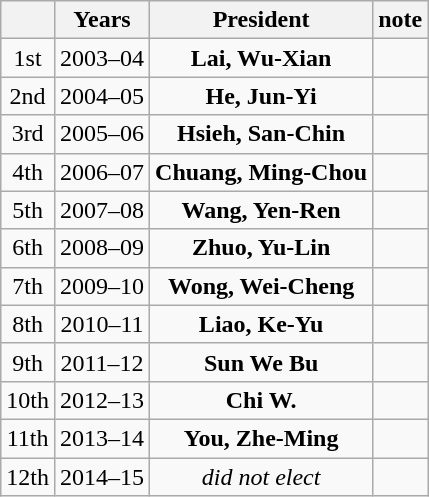<table class="wikitable" style="text-align: center;">
<tr>
<th></th>
<th>Years</th>
<th>President</th>
<th>note</th>
</tr>
<tr>
<td>1st</td>
<td>2003–04</td>
<td><strong>Lai, Wu-Xian</strong></td>
<td></td>
</tr>
<tr>
<td>2nd</td>
<td>2004–05</td>
<td><strong>He, Jun-Yi</strong></td>
<td></td>
</tr>
<tr>
<td>3rd</td>
<td>2005–06</td>
<td><strong>Hsieh, San-Chin</strong></td>
<td></td>
</tr>
<tr>
<td>4th</td>
<td>2006–07</td>
<td><strong>Chuang, Ming-Chou</strong></td>
<td></td>
</tr>
<tr>
<td>5th</td>
<td>2007–08</td>
<td><strong>Wang, Yen-Ren</strong></td>
<td></td>
</tr>
<tr>
<td>6th</td>
<td>2008–09</td>
<td><strong>Zhuo, Yu-Lin</strong></td>
<td></td>
</tr>
<tr>
<td>7th</td>
<td>2009–10</td>
<td><strong>Wong, Wei-Cheng</strong></td>
<td></td>
</tr>
<tr>
<td>8th</td>
<td>2010–11</td>
<td><strong>Liao, Ke-Yu</strong></td>
<td></td>
</tr>
<tr>
<td>9th</td>
<td>2011–12</td>
<td><strong>Sun We Bu</strong></td>
<td></td>
</tr>
<tr>
<td>10th</td>
<td>2012–13</td>
<td><strong>Chi W.</strong></td>
<td></td>
</tr>
<tr>
<td>11th</td>
<td>2013–14</td>
<td><strong>You, Zhe-Ming</strong></td>
<td></td>
</tr>
<tr>
<td>12th</td>
<td>2014–15</td>
<td><em>did not elect</em></td>
<td></td>
</tr>
</table>
